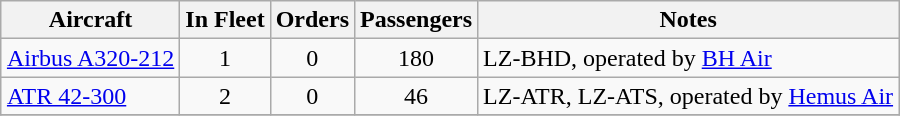<table class="wikitable" style="margin: 1em auto;">
<tr>
<th>Aircraft</th>
<th>In Fleet</th>
<th>Orders</th>
<th>Passengers</th>
<th>Notes</th>
</tr>
<tr>
<td><a href='#'>Airbus A320-212</a></td>
<td align="center">1</td>
<td align="center">0</td>
<td align="center">180</td>
<td>LZ-BHD, operated by <a href='#'>BH Air</a></td>
</tr>
<tr>
<td><a href='#'>ATR 42-300</a></td>
<td align="center">2</td>
<td align="center">0</td>
<td align="center">46</td>
<td>LZ-ATR, LZ-ATS, operated by <a href='#'>Hemus Air</a></td>
</tr>
<tr>
</tr>
</table>
